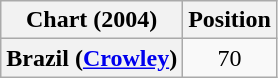<table class="wikitable plainrowheaders" style="text-align:center">
<tr>
<th>Chart (2004)</th>
<th>Position</th>
</tr>
<tr>
<th scope="row">Brazil (<a href='#'>Crowley</a>)</th>
<td>70</td>
</tr>
</table>
